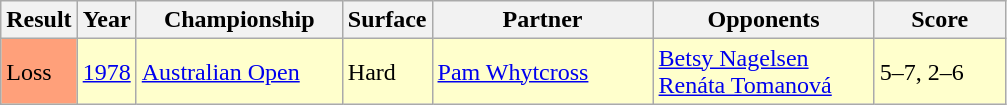<table class="sortable wikitable">
<tr>
<th>Result</th>
<th>Year</th>
<th style="width:130px">Championship</th>
<th style="width:50px">Surface</th>
<th style="width:140px">Partner</th>
<th style="width:140px">Opponents</th>
<th style="width:80px" class="unsortable">Score</th>
</tr>
<tr style="background:#ffc;">
<td style="background:#ffa07a;">Loss</td>
<td><a href='#'>1978</a></td>
<td><a href='#'>Australian Open</a></td>
<td>Hard</td>
<td> <a href='#'>Pam Whytcross</a></td>
<td> <a href='#'>Betsy Nagelsen</a><br> <a href='#'>Renáta Tomanová</a></td>
<td>5–7, 2–6</td>
</tr>
</table>
